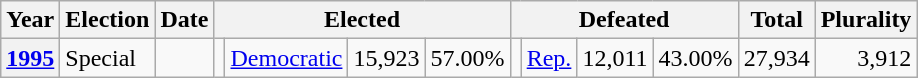<table class="wikitable">
<tr>
<th>Year</th>
<th>Election</th>
<th>Date</th>
<th colspan="4">Elected</th>
<th colspan="4">Defeated</th>
<th>Total</th>
<th>Plurality</th>
</tr>
<tr>
<th valign="top"><a href='#'>1995</a></th>
<td valign="top">Special</td>
<td valign="top"></td>
<td valign="top"></td>
<td valign="top" ><a href='#'>Democratic</a></td>
<td align="right" valign="top">15,923</td>
<td align="right" valign="top">57.00%</td>
<td valign="top"></td>
<td valign="top" ><a href='#'>Rep.</a></td>
<td align="right" valign="top">12,011</td>
<td align="right" valign="top">43.00%</td>
<td align="right" valign="top">27,934</td>
<td align="right" valign="top">3,912</td>
</tr>
</table>
